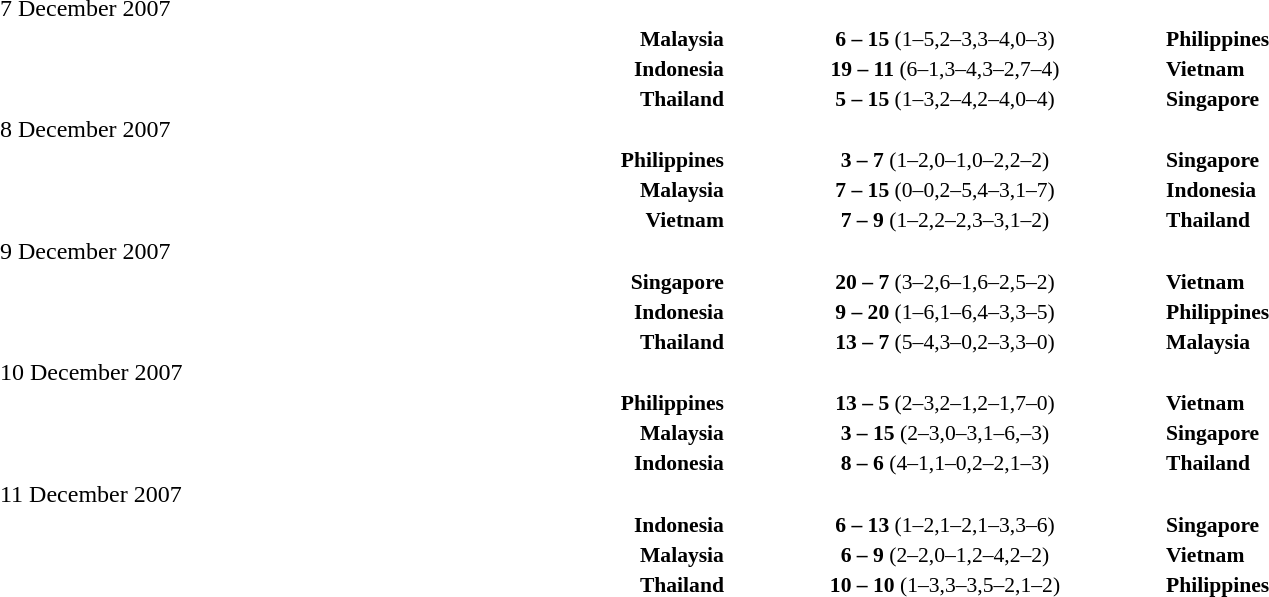<table width=100% cellspacing=1>
<tr>
<th width=20%></th>
<th width=12%></th>
<th width=20%></th>
</tr>
<tr>
<td>7 December 2007</td>
</tr>
<tr style=font-size:90%>
<td align=right><strong>Malaysia</strong></td>
<td align=center><strong>6 – 15</strong> (1–5,2–3,3–4,0–3)</td>
<td><strong>Philippines</strong></td>
</tr>
<tr style=font-size:90%>
<td align=right><strong>Indonesia</strong></td>
<td align=center><strong>19 – 11</strong> (6–1,3–4,3–2,7–4)</td>
<td><strong>Vietnam</strong></td>
</tr>
<tr style=font-size:90%>
<td align=right><strong>Thailand</strong></td>
<td align=center><strong>5 – 15</strong> (1–3,2–4,2–4,0–4)</td>
<td><strong>Singapore</strong></td>
</tr>
<tr>
<td>8 December 2007</td>
</tr>
<tr style=font-size:90%>
<td align=right><strong>Philippines</strong></td>
<td align=center><strong>3 – 7</strong> (1–2,0–1,0–2,2–2)</td>
<td><strong>Singapore</strong></td>
</tr>
<tr style=font-size:90%>
<td align=right><strong>Malaysia</strong></td>
<td align=center><strong>7 – 15</strong> (0–0,2–5,4–3,1–7)</td>
<td><strong>Indonesia</strong></td>
</tr>
<tr style=font-size:90%>
<td align=right><strong>Vietnam</strong></td>
<td align=center><strong>7 – 9</strong> (1–2,2–2,3–3,1–2)</td>
<td><strong>Thailand</strong></td>
</tr>
<tr>
<td>9 December 2007</td>
</tr>
<tr style=font-size:90%>
<td align=right><strong>Singapore</strong></td>
<td align=center><strong>20 – 7</strong> (3–2,6–1,6–2,5–2)</td>
<td><strong>Vietnam</strong></td>
</tr>
<tr style=font-size:90%>
<td align=right><strong>Indonesia</strong></td>
<td align=center><strong>9 – 20</strong> (1–6,1–6,4–3,3–5)</td>
<td><strong>Philippines</strong></td>
</tr>
<tr style=font-size:90%>
<td align=right><strong>Thailand</strong></td>
<td align=center><strong>13 – 7</strong> (5–4,3–0,2–3,3–0)</td>
<td><strong>Malaysia</strong></td>
</tr>
<tr>
<td>10 December 2007</td>
</tr>
<tr style=font-size:90%>
<td align=right><strong>Philippines</strong></td>
<td align=center><strong>13 – 5</strong> (2–3,2–1,2–1,7–0)</td>
<td><strong>Vietnam</strong></td>
</tr>
<tr style=font-size:90%>
<td align=right><strong>Malaysia</strong></td>
<td align=center><strong>3 – 15</strong> (2–3,0–3,1–6,–3)</td>
<td><strong>Singapore</strong></td>
</tr>
<tr style=font-size:90%>
<td align=right><strong>Indonesia</strong></td>
<td align=center><strong>8 – 6</strong> (4–1,1–0,2–2,1–3)</td>
<td><strong>Thailand</strong></td>
</tr>
<tr>
<td>11 December 2007</td>
</tr>
<tr style=font-size:90%>
<td align=right><strong>Indonesia</strong></td>
<td align=center><strong>6 – 13</strong> (1–2,1–2,1–3,3–6)</td>
<td><strong>Singapore</strong></td>
</tr>
<tr style=font-size:90%>
<td align=right><strong>Malaysia</strong></td>
<td align=center><strong>6 – 9</strong> (2–2,0–1,2–4,2–2)</td>
<td><strong>Vietnam</strong></td>
</tr>
<tr style=font-size:90%>
<td align=right><strong>Thailand</strong></td>
<td align=center><strong>10 – 10</strong> (1–3,3–3,5–2,1–2)</td>
<td><strong>Philippines</strong></td>
</tr>
</table>
